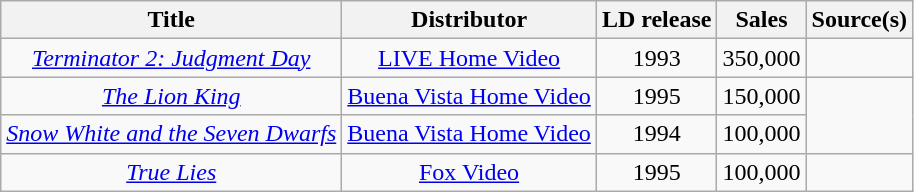<table class="wikitable sortable" style="text-align:center">
<tr>
<th>Title</th>
<th>Distributor</th>
<th>LD release</th>
<th>Sales</th>
<th>Source(s)</th>
</tr>
<tr>
<td><em><a href='#'>Terminator 2: Judgment Day</a></em></td>
<td><a href='#'>LIVE Home Video</a></td>
<td>1993</td>
<td>350,000</td>
<td></td>
</tr>
<tr>
<td><em><a href='#'>The Lion King</a></em></td>
<td><a href='#'>Buena Vista Home Video</a></td>
<td>1995</td>
<td>150,000</td>
<td rowspan="2"></td>
</tr>
<tr>
<td><em><a href='#'>Snow White and the Seven Dwarfs</a></em></td>
<td><a href='#'>Buena Vista Home Video</a></td>
<td>1994</td>
<td>100,000</td>
</tr>
<tr>
<td><em><a href='#'>True Lies</a></em></td>
<td><a href='#'>Fox Video</a></td>
<td>1995</td>
<td>100,000</td>
<td></td>
</tr>
</table>
